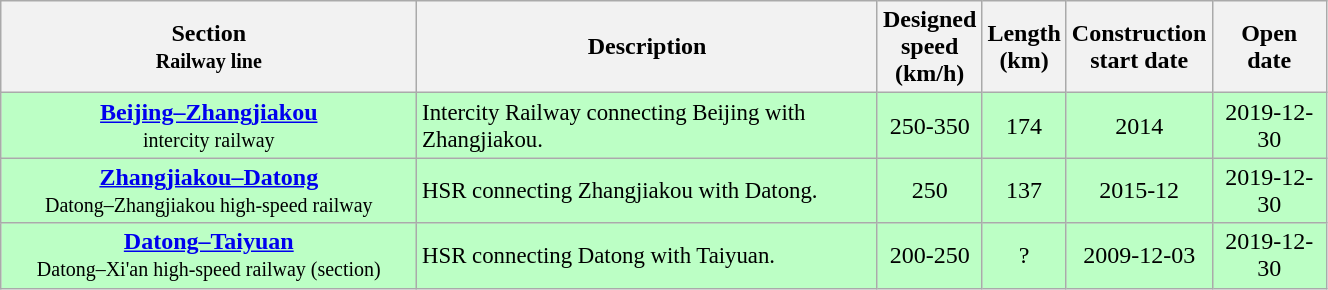<table class="wikitable sortable" width="70%" style="font-size:100%;text-align: center;">
<tr>
<th width="270"><strong>Section</strong> <br> <small> Railway line </small></th>
<th><strong>Description</strong></th>
<th><strong>Designed <br> speed <br> (km/h)</strong> <br></th>
<th><strong>Length <br> (km)</strong> <br></th>
<th><strong>Construction <br> start date</strong> <br></th>
<th><strong>Open date</strong> <br></th>
</tr>
<tr style="background:#bcffc5;">
<td><a href='#'><strong>Beijing–Zhangjiakou</strong></a><br><small>intercity railway</small></td>
<td style="font-size:95%; text-align:left">Intercity Railway connecting Beijing with Zhangjiakou.</td>
<td>250-350</td>
<td>174</td>
<td>2014</td>
<td>2019-12-30</td>
</tr>
<tr style="background:#bcffc5;">
<td><a href='#'><strong>Zhangjiakou–Datong</strong></a><br> <small>Datong–Zhangjiakou high-speed railway</small></td>
<td style="font-size:95%; text-align:left">HSR connecting Zhangjiakou with Datong.</td>
<td>250</td>
<td>137</td>
<td>2015-12</td>
<td>2019-12-30</td>
</tr>
<tr style="background:#bcffc5;">
<td><strong><a href='#'>Datong–Taiyuan</a><br></strong> <small>Datong–Xi'an high-speed railway (section)</small></td>
<td style="font-size:95%; text-align:left">HSR connecting Datong with Taiyuan.</td>
<td>200-250</td>
<td>?</td>
<td>2009-12-03</td>
<td>2019-12-30</td>
</tr>
</table>
